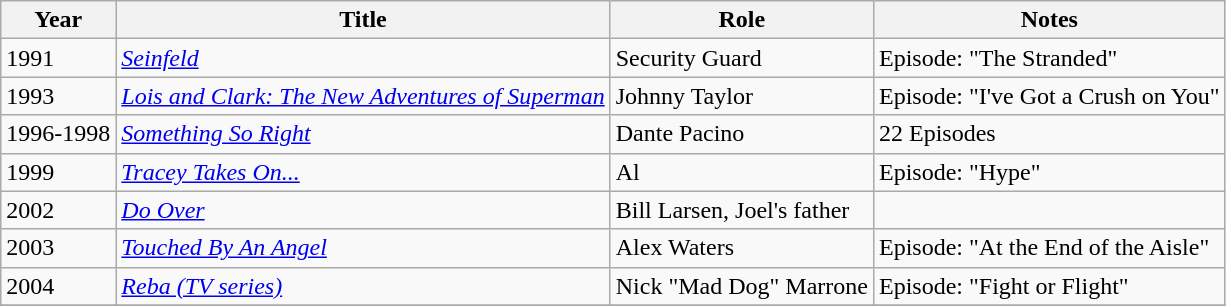<table class="wikitable sortable">
<tr>
<th>Year</th>
<th>Title</th>
<th>Role</th>
<th class="unsortable">Notes</th>
</tr>
<tr>
<td>1991</td>
<td><em><a href='#'>Seinfeld</a></em></td>
<td>Security Guard</td>
<td>Episode: "The Stranded"</td>
</tr>
<tr>
<td>1993</td>
<td><em><a href='#'>Lois and Clark: The New Adventures of Superman</a></em></td>
<td>Johnny Taylor</td>
<td>Episode: "I've Got a Crush on You"</td>
</tr>
<tr>
<td>1996-1998</td>
<td><em><a href='#'>Something So Right</a></em></td>
<td>Dante Pacino</td>
<td>22 Episodes</td>
</tr>
<tr>
<td>1999</td>
<td><em><a href='#'>Tracey Takes On...</a></em></td>
<td>Al</td>
<td>Episode: "Hype"</td>
</tr>
<tr>
<td>2002</td>
<td><em><a href='#'>Do Over</a></em></td>
<td>Bill Larsen, Joel's father</td>
</tr>
<tr>
<td>2003</td>
<td><em><a href='#'>Touched By An Angel</a></em></td>
<td>Alex Waters</td>
<td>Episode: "At the End of the Aisle"</td>
</tr>
<tr>
<td>2004</td>
<td><em><a href='#'>Reba (TV series)</a></em></td>
<td>Nick "Mad Dog" Marrone</td>
<td>Episode: "Fight or Flight"</td>
</tr>
<tr>
</tr>
</table>
